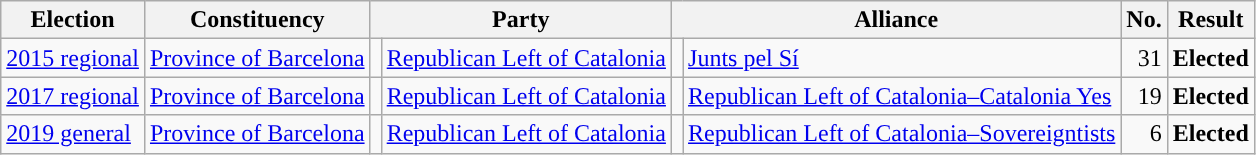<table class="wikitable" style="text-align:left;">
<tr>
<th scope=col>Election</th>
<th scope=col>Constituency</th>
<th scope=col colspan="2">Party</th>
<th scope=col colspan="2">Alliance</th>
<th scope=col>No.</th>
<th scope=col>Result</th>
</tr>
<tr>
<td><a href='#'>2015 regional</a></td>
<td><a href='#'>Province of Barcelona</a></td>
<td style="background:"></td>
<td><a href='#'>Republican Left of Catalonia</a></td>
<td style="background:"></td>
<td><a href='#'>Junts pel Sí</a></td>
<td align=right>31</td>
<td><strong>Elected</strong></td>
</tr>
<tr>
<td><a href='#'>2017 regional</a></td>
<td><a href='#'>Province of Barcelona</a></td>
<td style="background:"></td>
<td><a href='#'>Republican Left of Catalonia</a></td>
<td style="background:"></td>
<td><a href='#'>Republican Left of Catalonia–Catalonia Yes</a></td>
<td align=right>19</td>
<td><strong>Elected</strong></td>
</tr>
<tr>
<td><a href='#'>2019 general</a></td>
<td><a href='#'>Province of Barcelona</a></td>
<td style="background:"></td>
<td><a href='#'>Republican Left of Catalonia</a></td>
<td style="background:"></td>
<td><a href='#'>Republican Left of Catalonia–Sovereigntists</a></td>
<td align=right>6</td>
<td><strong>Elected</strong></td>
</tr>
</table>
